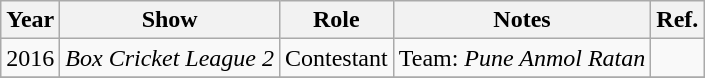<table class = "wikitable sortable">
<tr>
<th>Year</th>
<th>Show</th>
<th>Role</th>
<th>Notes</th>
<th>Ref.</th>
</tr>
<tr>
<td>2016</td>
<td><em> Box Cricket League 2</em></td>
<td>Contestant</td>
<td>Team: <em>Pune Anmol Ratan</em></td>
<td></td>
</tr>
<tr>
</tr>
</table>
